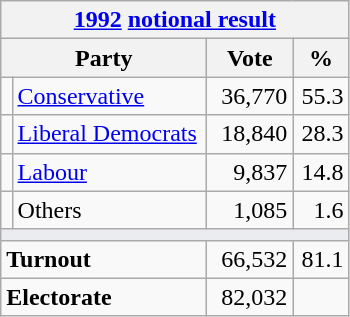<table class="wikitable">
<tr>
<th colspan="4"><a href='#'>1992</a> <a href='#'>notional result</a></th>
</tr>
<tr>
<th bgcolor="#DDDDFF" width="130px" colspan="2">Party</th>
<th bgcolor="#DDDDFF" width="50px">Vote</th>
<th bgcolor="#DDDDFF" width="30px">%</th>
</tr>
<tr>
<td></td>
<td><a href='#'>Conservative</a></td>
<td align=right>36,770</td>
<td align=right>55.3</td>
</tr>
<tr>
<td></td>
<td><a href='#'>Liberal Democrats</a></td>
<td align=right>18,840</td>
<td align=right>28.3</td>
</tr>
<tr>
<td></td>
<td><a href='#'>Labour</a></td>
<td align=right>9,837</td>
<td align=right>14.8</td>
</tr>
<tr>
<td></td>
<td>Others</td>
<td align=right>1,085</td>
<td align=right>1.6</td>
</tr>
<tr>
<td colspan="4" bgcolor="#EAECF0"></td>
</tr>
<tr>
<td colspan="2"><strong>Turnout</strong></td>
<td align=right>66,532</td>
<td align=right>81.1</td>
</tr>
<tr>
<td colspan="2"><strong>Electorate</strong></td>
<td align=right>82,032</td>
</tr>
</table>
